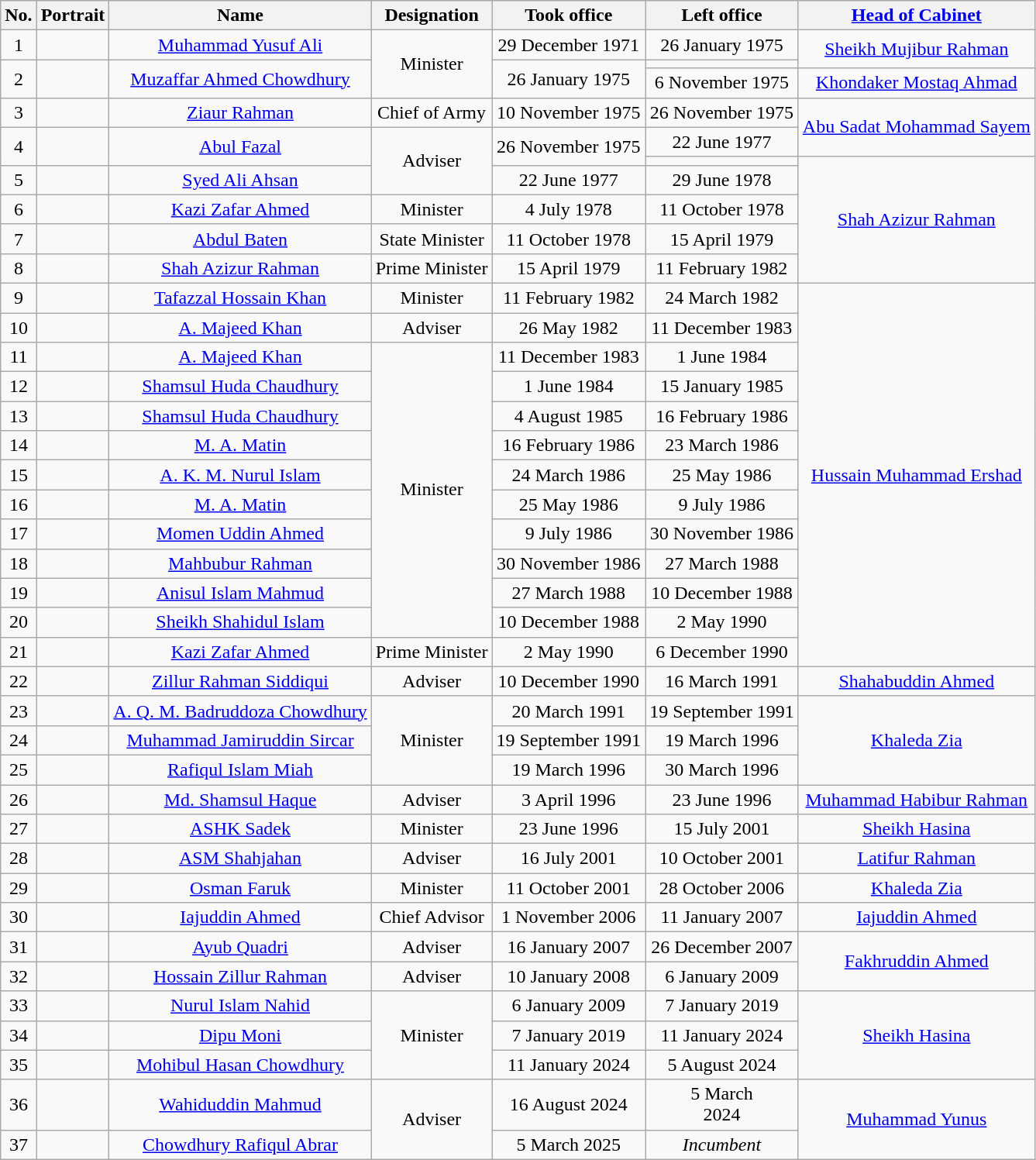<table class="wikitable mw-collapsible" style="text-align:center">
<tr>
<th>No.</th>
<th>Portrait</th>
<th>Name</th>
<th>Designation</th>
<th>Took office</th>
<th>Left office</th>
<th><a href='#'>Head of Cabinet</a></th>
</tr>
<tr>
<td>1</td>
<td></td>
<td><a href='#'>Muhammad Yusuf Ali</a></td>
<td rowspan="4">Minister</td>
<td>29 December 1971</td>
<td>26 January 1975</td>
<td rowspan="3"><a href='#'>Sheikh Mujibur Rahman</a></td>
</tr>
<tr>
<td rowspan="3">2</td>
<td rowspan="3"></td>
<td rowspan="3"><a href='#'>Muzaffar Ahmed Chowdhury</a></td>
<td rowspan="3">26 January 1975</td>
<td></td>
</tr>
<tr>
<td rowspan="2">6 November 1975</td>
</tr>
<tr>
<td><a href='#'>Khondaker Mostaq Ahmad</a></td>
</tr>
<tr>
<td>3</td>
<td></td>
<td><a href='#'>Ziaur Rahman</a></td>
<td>Chief of Army</td>
<td>10 November 1975</td>
<td>26 November 1975</td>
<td rowspan="2"><a href='#'>Abu Sadat Mohammad Sayem</a></td>
</tr>
<tr>
<td rowspan="2">4</td>
<td rowspan="2"></td>
<td rowspan="2"><a href='#'>Abul Fazal</a></td>
<td rowspan="3">Adviser</td>
<td rowspan="2">26 November 1975</td>
<td>22 June 1977</td>
</tr>
<tr>
<td></td>
<td rowspan="5"><a href='#'>Shah Azizur Rahman</a></td>
</tr>
<tr>
<td>5</td>
<td></td>
<td><a href='#'>Syed Ali Ahsan</a></td>
<td>22 June 1977</td>
<td>29 June 1978</td>
</tr>
<tr>
<td>6</td>
<td></td>
<td><a href='#'>Kazi Zafar Ahmed</a></td>
<td>Minister</td>
<td>4 July 1978</td>
<td>11 October 1978</td>
</tr>
<tr>
<td>7</td>
<td></td>
<td><a href='#'>Abdul Baten</a></td>
<td>State Minister</td>
<td>11 October 1978</td>
<td>15 April 1979</td>
</tr>
<tr>
<td>8</td>
<td></td>
<td><a href='#'>Shah Azizur Rahman</a></td>
<td>Prime Minister</td>
<td>15 April 1979</td>
<td>11 February 1982</td>
</tr>
<tr>
<td>9</td>
<td></td>
<td><a href='#'>Tafazzal Hossain Khan</a></td>
<td>Minister</td>
<td>11 February 1982</td>
<td>24 March 1982</td>
<td rowspan="13"><a href='#'>Hussain Muhammad Ershad</a></td>
</tr>
<tr>
<td>10</td>
<td></td>
<td><a href='#'>A. Majeed Khan</a></td>
<td>Adviser</td>
<td>26 May 1982</td>
<td>11 December 1983</td>
</tr>
<tr>
<td>11</td>
<td></td>
<td><a href='#'>A. Majeed Khan</a></td>
<td rowspan="10">Minister</td>
<td>11 December 1983</td>
<td>1 June 1984</td>
</tr>
<tr>
<td>12</td>
<td></td>
<td><a href='#'>Shamsul Huda Chaudhury</a></td>
<td>1 June 1984</td>
<td>15 January 1985</td>
</tr>
<tr>
<td>13</td>
<td></td>
<td><a href='#'>Shamsul Huda Chaudhury</a></td>
<td>4 August 1985</td>
<td>16 February 1986</td>
</tr>
<tr>
<td>14</td>
<td></td>
<td><a href='#'>M. A. Matin</a></td>
<td>16 February 1986</td>
<td>23 March 1986</td>
</tr>
<tr>
<td>15</td>
<td></td>
<td><a href='#'>A. K. M. Nurul Islam</a></td>
<td>24 March 1986</td>
<td>25 May 1986</td>
</tr>
<tr>
<td>16</td>
<td></td>
<td><a href='#'>M. A. Matin</a></td>
<td>25 May 1986</td>
<td>9 July 1986</td>
</tr>
<tr>
<td>17</td>
<td></td>
<td><a href='#'>Momen Uddin Ahmed</a></td>
<td>9 July 1986</td>
<td>30 November 1986</td>
</tr>
<tr>
<td>18</td>
<td></td>
<td><a href='#'>Mahbubur Rahman</a></td>
<td>30 November 1986</td>
<td>27 March 1988</td>
</tr>
<tr>
<td>19</td>
<td></td>
<td><a href='#'>Anisul Islam Mahmud</a></td>
<td>27 March 1988</td>
<td>10 December 1988</td>
</tr>
<tr>
<td>20</td>
<td></td>
<td><a href='#'>Sheikh Shahidul Islam</a></td>
<td>10 December 1988</td>
<td>2 May 1990</td>
</tr>
<tr>
<td>21</td>
<td></td>
<td><a href='#'>Kazi Zafar Ahmed</a></td>
<td>Prime Minister</td>
<td>2 May 1990</td>
<td>6 December 1990</td>
</tr>
<tr>
<td>22</td>
<td></td>
<td><a href='#'>Zillur Rahman Siddiqui</a></td>
<td>Adviser</td>
<td>10 December 1990</td>
<td>16 March 1991</td>
<td><a href='#'>Shahabuddin Ahmed</a></td>
</tr>
<tr>
<td>23</td>
<td></td>
<td><a href='#'>A. Q. M. Badruddoza Chowdhury</a></td>
<td rowspan="3">Minister</td>
<td>20 March 1991</td>
<td>19 September 1991</td>
<td rowspan="3"><a href='#'>Khaleda Zia</a></td>
</tr>
<tr>
<td>24</td>
<td></td>
<td><a href='#'>Muhammad Jamiruddin Sircar</a></td>
<td>19 September 1991</td>
<td>19 March 1996</td>
</tr>
<tr>
<td>25</td>
<td></td>
<td><a href='#'>Rafiqul Islam Miah</a></td>
<td>19 March 1996</td>
<td>30 March 1996</td>
</tr>
<tr>
<td>26</td>
<td></td>
<td><a href='#'>Md. Shamsul Haque</a></td>
<td>Adviser</td>
<td>3 April 1996</td>
<td>23 June 1996</td>
<td><a href='#'>Muhammad Habibur Rahman</a></td>
</tr>
<tr>
<td>27</td>
<td></td>
<td><a href='#'>ASHK Sadek</a></td>
<td>Minister</td>
<td>23 June 1996</td>
<td>15 July 2001</td>
<td><a href='#'>Sheikh Hasina</a></td>
</tr>
<tr>
<td>28</td>
<td></td>
<td><a href='#'>ASM Shahjahan</a></td>
<td>Adviser</td>
<td>16 July 2001</td>
<td>10 October 2001</td>
<td><a href='#'>Latifur Rahman</a></td>
</tr>
<tr>
<td>29</td>
<td></td>
<td><a href='#'>Osman Faruk</a></td>
<td>Minister</td>
<td>11 October 2001</td>
<td>28 October 2006</td>
<td><a href='#'>Khaleda Zia</a></td>
</tr>
<tr>
<td>30</td>
<td></td>
<td><a href='#'>Iajuddin Ahmed</a></td>
<td>Chief Advisor</td>
<td>1 November 2006</td>
<td>11 January 2007</td>
<td><a href='#'>Iajuddin Ahmed</a></td>
</tr>
<tr>
<td>31</td>
<td></td>
<td><a href='#'>Ayub Quadri</a></td>
<td>Adviser</td>
<td>16 January 2007</td>
<td>26 December 2007</td>
<td rowspan="2"><a href='#'>Fakhruddin Ahmed</a></td>
</tr>
<tr>
<td>32</td>
<td></td>
<td><a href='#'>Hossain Zillur Rahman</a></td>
<td>Adviser</td>
<td>10 January 2008</td>
<td>6 January 2009</td>
</tr>
<tr>
<td>33</td>
<td></td>
<td><a href='#'>Nurul Islam Nahid</a></td>
<td rowspan="3">Minister</td>
<td>6 January 2009</td>
<td>7 January 2019</td>
<td rowspan="3"><a href='#'>Sheikh Hasina</a></td>
</tr>
<tr>
<td>34</td>
<td></td>
<td><a href='#'>Dipu Moni</a></td>
<td>7 January 2019</td>
<td>11 January 2024</td>
</tr>
<tr>
<td>35</td>
<td></td>
<td><a href='#'>Mohibul Hasan Chowdhury</a></td>
<td>11 January 2024</td>
<td>5 August 2024</td>
</tr>
<tr>
<td>36</td>
<td></td>
<td><a href='#'>Wahiduddin Mahmud</a></td>
<td rowspan="2">Adviser</td>
<td>16 August 2024</td>
<td>5 March<br>2024</td>
<td rowspan="2"><a href='#'>Muhammad Yunus</a></td>
</tr>
<tr>
<td>37</td>
<td></td>
<td><a href='#'>Chowdhury Rafiqul Abrar</a></td>
<td>5 March 2025</td>
<td><em>Incumbent</em></td>
</tr>
</table>
